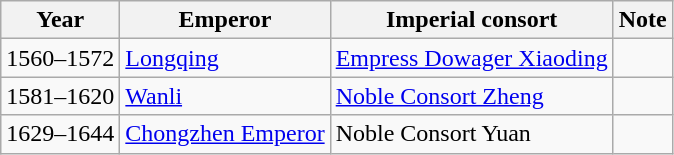<table class="wikitable">
<tr>
<th>Year</th>
<th>Emperor</th>
<th>Imperial consort</th>
<th>Note</th>
</tr>
<tr>
<td>1560–1572</td>
<td><a href='#'>Longqing</a></td>
<td><a href='#'>Empress Dowager Xiaoding</a></td>
<td></td>
</tr>
<tr>
<td>1581–1620</td>
<td><a href='#'>Wanli</a></td>
<td><a href='#'>Noble Consort Zheng</a></td>
<td></td>
</tr>
<tr>
<td>1629–1644</td>
<td><a href='#'>Chongzhen Emperor</a></td>
<td>Noble Consort Yuan</td>
<td></td>
</tr>
</table>
